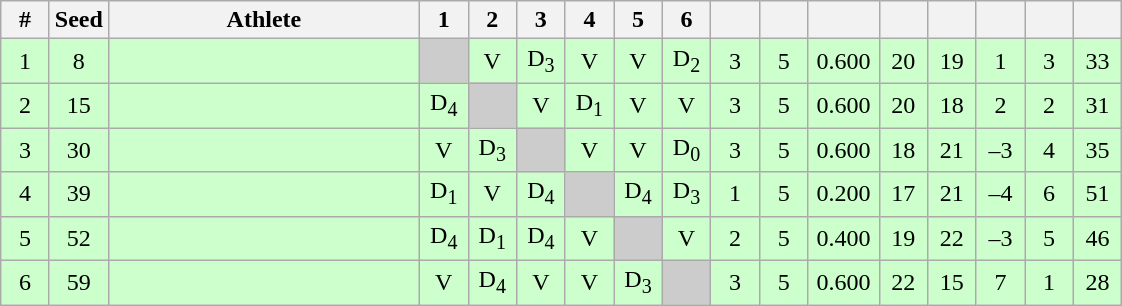<table class="wikitable" style="text-align:center">
<tr>
<th width="25">#</th>
<th width="25">Seed</th>
<th width="200">Athlete</th>
<th width="25">1</th>
<th width="25">2</th>
<th width="25">3</th>
<th width="25">4</th>
<th width="25">5</th>
<th width="25">6</th>
<th width="25"></th>
<th width="25"></th>
<th width="40"></th>
<th width="25"></th>
<th width="25"></th>
<th width="25"></th>
<th width="25"></th>
<th width="25"></th>
</tr>
<tr bgcolor="#ccffcc">
<td>1</td>
<td>8</td>
<td align=left></td>
<td bgcolor="#cccccc"></td>
<td>V</td>
<td>D<sub>3</sub></td>
<td>V</td>
<td>V</td>
<td>D<sub>2</sub></td>
<td>3</td>
<td>5</td>
<td>0.600</td>
<td>20</td>
<td>19</td>
<td>1</td>
<td>3</td>
<td>33</td>
</tr>
<tr bgcolor="#ccffcc">
<td>2</td>
<td>15</td>
<td align=left></td>
<td>D<sub>4</sub></td>
<td bgcolor="#cccccc"></td>
<td>V</td>
<td>D<sub>1</sub></td>
<td>V</td>
<td>V</td>
<td>3</td>
<td>5</td>
<td>0.600</td>
<td>20</td>
<td>18</td>
<td>2</td>
<td>2</td>
<td>31</td>
</tr>
<tr bgcolor="#ccffcc">
<td>3</td>
<td>30</td>
<td align=left></td>
<td>V</td>
<td>D<sub>3</sub></td>
<td bgcolor="#cccccc"></td>
<td>V</td>
<td>V</td>
<td>D<sub>0</sub></td>
<td>3</td>
<td>5</td>
<td>0.600</td>
<td>18</td>
<td>21</td>
<td>–3</td>
<td>4</td>
<td>35</td>
</tr>
<tr bgcolor="#ccffcc">
<td>4</td>
<td>39</td>
<td align=left></td>
<td>D<sub>1</sub></td>
<td>V</td>
<td>D<sub>4</sub></td>
<td bgcolor="#cccccc"></td>
<td>D<sub>4</sub></td>
<td>D<sub>3</sub></td>
<td>1</td>
<td>5</td>
<td>0.200</td>
<td>17</td>
<td>21</td>
<td>–4</td>
<td>6</td>
<td>51</td>
</tr>
<tr bgcolor="#ccffcc">
<td>5</td>
<td>52</td>
<td align=left></td>
<td>D<sub>4</sub></td>
<td>D<sub>1</sub></td>
<td>D<sub>4</sub></td>
<td>V</td>
<td bgcolor="#cccccc"></td>
<td>V</td>
<td>2</td>
<td>5</td>
<td>0.400</td>
<td>19</td>
<td>22</td>
<td>–3</td>
<td>5</td>
<td>46</td>
</tr>
<tr bgcolor="#ccffcc">
<td>6</td>
<td>59</td>
<td align=left></td>
<td>V</td>
<td>D<sub>4</sub></td>
<td>V</td>
<td>V</td>
<td>D<sub>3</sub></td>
<td bgcolor="#cccccc"></td>
<td>3</td>
<td>5</td>
<td>0.600</td>
<td>22</td>
<td>15</td>
<td>7</td>
<td>1</td>
<td>28</td>
</tr>
</table>
